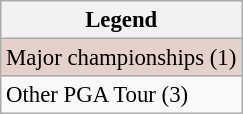<table class="wikitable" style="font-size:95%;">
<tr>
<th>Legend</th>
</tr>
<tr style="background:#e5d1cb;">
<td>Major championships (1)</td>
</tr>
<tr>
<td>Other PGA Tour (3)</td>
</tr>
</table>
